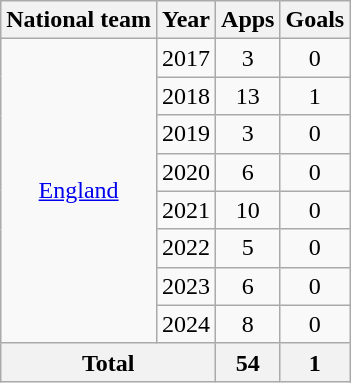<table class="wikitable" style="text-align: center;">
<tr>
<th>National team</th>
<th>Year</th>
<th>Apps</th>
<th>Goals</th>
</tr>
<tr>
<td rowspan="8"><a href='#'>England</a></td>
<td>2017</td>
<td>3</td>
<td>0</td>
</tr>
<tr>
<td>2018</td>
<td>13</td>
<td>1</td>
</tr>
<tr>
<td>2019</td>
<td>3</td>
<td>0</td>
</tr>
<tr>
<td>2020</td>
<td>6</td>
<td>0</td>
</tr>
<tr>
<td>2021</td>
<td>10</td>
<td>0</td>
</tr>
<tr>
<td>2022</td>
<td>5</td>
<td>0</td>
</tr>
<tr>
<td>2023</td>
<td>6</td>
<td>0</td>
</tr>
<tr>
<td>2024</td>
<td>8</td>
<td>0</td>
</tr>
<tr>
<th colspan="2">Total</th>
<th>54</th>
<th>1</th>
</tr>
</table>
